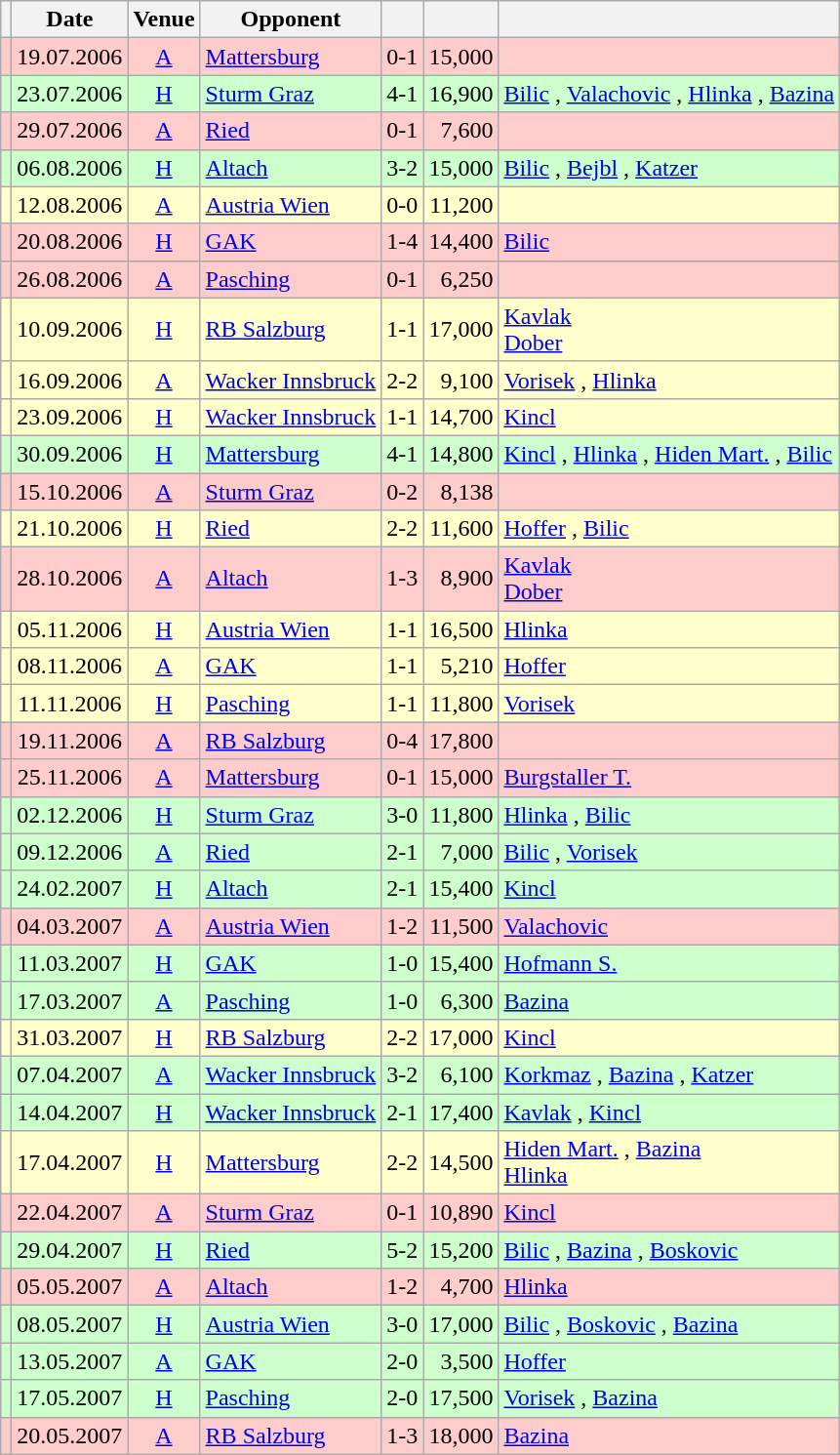<table class="wikitable" Style="text-align: center">
<tr>
<th></th>
<th>Date</th>
<th>Venue</th>
<th>Opponent</th>
<th></th>
<th></th>
<th></th>
</tr>
<tr style="background:#fcc">
<td></td>
<td>19.07.2006</td>
<td><a href='#'>A</a></td>
<td align="left"><a href='#'>Mattersburg</a></td>
<td>0-1</td>
<td align="right">15,000</td>
<td align="left"></td>
</tr>
<tr style="background:#cfc">
<td></td>
<td>23.07.2006</td>
<td><a href='#'>H</a></td>
<td align="left"><a href='#'>Sturm Graz</a></td>
<td>4-1</td>
<td align="right">16,900</td>
<td align="left"><a href='#'>Bilic</a> , <a href='#'>Valachovic</a> , <a href='#'>Hlinka</a> , <a href='#'>Bazina</a> </td>
</tr>
<tr style="background:#fcc">
<td></td>
<td>29.07.2006</td>
<td><a href='#'>A</a></td>
<td align="left"><a href='#'>Ried</a></td>
<td>0-1</td>
<td align="right">7,600</td>
<td align="left"></td>
</tr>
<tr style="background:#cfc">
<td></td>
<td>06.08.2006</td>
<td><a href='#'>H</a></td>
<td align="left"><a href='#'>Altach</a></td>
<td>3-2</td>
<td align="right">15,000</td>
<td align="left"><a href='#'>Bilic</a> , <a href='#'>Bejbl</a> , <a href='#'>Katzer</a> </td>
</tr>
<tr style="background:#ffc">
<td></td>
<td>12.08.2006</td>
<td><a href='#'>A</a></td>
<td align="left"><a href='#'>Austria Wien</a></td>
<td>0-0</td>
<td align="right">11,200</td>
<td align="left"></td>
</tr>
<tr style="background:#fcc">
<td></td>
<td>20.08.2006</td>
<td><a href='#'>H</a></td>
<td align="left"><a href='#'>GAK</a></td>
<td>1-4</td>
<td align="right">14,400</td>
<td align="left"><a href='#'>Bilic</a> </td>
</tr>
<tr style="background:#fcc">
<td></td>
<td>26.08.2006</td>
<td><a href='#'>A</a></td>
<td align="left"><a href='#'>Pasching</a></td>
<td>0-1</td>
<td align="right">6,250</td>
<td align="left"></td>
</tr>
<tr style="background:#ffc">
<td></td>
<td>10.09.2006</td>
<td><a href='#'>H</a></td>
<td align="left"><a href='#'>RB Salzburg</a></td>
<td>1-1</td>
<td align="right">17,000</td>
<td align="left"><a href='#'>Kavlak</a>  <br> <a href='#'>Dober</a> </td>
</tr>
<tr style="background:#ffc">
<td></td>
<td>16.09.2006</td>
<td><a href='#'>A</a></td>
<td align="left"><a href='#'>Wacker Innsbruck</a></td>
<td>2-2</td>
<td align="right">9,100</td>
<td align="left"><a href='#'>Vorisek</a> , <a href='#'>Hlinka</a> </td>
</tr>
<tr style="background:#ffc">
<td></td>
<td>23.09.2006</td>
<td><a href='#'>H</a></td>
<td align="left"><a href='#'>Wacker Innsbruck</a></td>
<td>1-1</td>
<td align="right">14,700</td>
<td align="left"><a href='#'>Kincl</a> </td>
</tr>
<tr style="background:#cfc">
<td></td>
<td>30.09.2006</td>
<td><a href='#'>H</a></td>
<td align="left"><a href='#'>Mattersburg</a></td>
<td>4-1</td>
<td align="right">14,800</td>
<td align="left"><a href='#'>Kincl</a> , <a href='#'>Hlinka</a> , <a href='#'>Hiden Mart.</a> , <a href='#'>Bilic</a> </td>
</tr>
<tr style="background:#fcc">
<td></td>
<td>15.10.2006</td>
<td><a href='#'>A</a></td>
<td align="left"><a href='#'>Sturm Graz</a></td>
<td>0-2</td>
<td align="right">8,138</td>
<td align="left"></td>
</tr>
<tr style="background:#ffc">
<td></td>
<td>21.10.2006</td>
<td><a href='#'>H</a></td>
<td align="left"><a href='#'>Ried</a></td>
<td>2-2</td>
<td align="right">11,600</td>
<td align="left"><a href='#'>Hoffer</a> , <a href='#'>Bilic</a> </td>
</tr>
<tr style="background:#fcc">
<td></td>
<td>28.10.2006</td>
<td><a href='#'>A</a></td>
<td align="left"><a href='#'>Altach</a></td>
<td>1-3</td>
<td align="right">8,900</td>
<td align="left"><a href='#'>Kavlak</a>  <br> <a href='#'>Dober</a> </td>
</tr>
<tr style="background:#ffc">
<td></td>
<td>05.11.2006</td>
<td><a href='#'>H</a></td>
<td align="left"><a href='#'>Austria Wien</a></td>
<td>1-1</td>
<td align="right">16,500</td>
<td align="left"><a href='#'>Hlinka</a> </td>
</tr>
<tr style="background:#ffc">
<td></td>
<td>08.11.2006</td>
<td><a href='#'>A</a></td>
<td align="left"><a href='#'>GAK</a></td>
<td>1-1</td>
<td align="right">5,210</td>
<td align="left"><a href='#'>Hoffer</a> </td>
</tr>
<tr style="background:#ffc">
<td></td>
<td>11.11.2006</td>
<td><a href='#'>H</a></td>
<td align="left"><a href='#'>Pasching</a></td>
<td>1-1</td>
<td align="right">11,800</td>
<td align="left"><a href='#'>Vorisek</a> </td>
</tr>
<tr style="background:#fcc">
<td></td>
<td>19.11.2006</td>
<td><a href='#'>A</a></td>
<td align="left"><a href='#'>RB Salzburg</a></td>
<td>0-4</td>
<td align="right">17,800</td>
<td align="left"></td>
</tr>
<tr style="background:#fcc">
<td></td>
<td>25.11.2006</td>
<td><a href='#'>A</a></td>
<td align="left"><a href='#'>Mattersburg</a></td>
<td>0-1</td>
<td align="right">15,000</td>
<td align="left"><a href='#'>Burgstaller T.</a> </td>
</tr>
<tr style="background:#cfc">
<td></td>
<td>02.12.2006</td>
<td><a href='#'>H</a></td>
<td align="left"><a href='#'>Sturm Graz</a></td>
<td>3-0</td>
<td align="right">11,800</td>
<td align="left"><a href='#'>Hlinka</a>  , <a href='#'>Bilic</a> </td>
</tr>
<tr style="background:#cfc">
<td></td>
<td>09.12.2006</td>
<td><a href='#'>A</a></td>
<td align="left"><a href='#'>Ried</a></td>
<td>2-1</td>
<td align="right">7,000</td>
<td align="left"><a href='#'>Bilic</a> , <a href='#'>Vorisek</a> </td>
</tr>
<tr style="background:#cfc">
<td></td>
<td>24.02.2007</td>
<td><a href='#'>H</a></td>
<td align="left"><a href='#'>Altach</a></td>
<td>2-1</td>
<td align="right">15,400</td>
<td align="left"><a href='#'>Kincl</a>  </td>
</tr>
<tr style="background:#fcc">
<td></td>
<td>04.03.2007</td>
<td><a href='#'>A</a></td>
<td align="left"><a href='#'>Austria Wien</a></td>
<td>1-2</td>
<td align="right">11,500</td>
<td align="left"><a href='#'>Valachovic</a> </td>
</tr>
<tr style="background:#cfc">
<td></td>
<td>11.03.2007</td>
<td><a href='#'>H</a></td>
<td align="left"><a href='#'>GAK</a></td>
<td>1-0</td>
<td align="right">15,400</td>
<td align="left"><a href='#'>Hofmann S.</a> </td>
</tr>
<tr style="background:#cfc">
<td></td>
<td>17.03.2007</td>
<td><a href='#'>A</a></td>
<td align="left"><a href='#'>Pasching</a></td>
<td>1-0</td>
<td align="right">6,300</td>
<td align="left"><a href='#'>Bazina</a> </td>
</tr>
<tr style="background:#ffc">
<td></td>
<td>31.03.2007</td>
<td><a href='#'>H</a></td>
<td align="left"><a href='#'>RB Salzburg</a></td>
<td>2-2</td>
<td align="right">17,000</td>
<td align="left"><a href='#'>Kincl</a>  </td>
</tr>
<tr style="background:#cfc">
<td></td>
<td>07.04.2007</td>
<td><a href='#'>A</a></td>
<td align="left"><a href='#'>Wacker Innsbruck</a></td>
<td>3-2</td>
<td align="right">6,100</td>
<td align="left"><a href='#'>Korkmaz</a> , <a href='#'>Bazina</a> , <a href='#'>Katzer</a> </td>
</tr>
<tr style="background:#cfc">
<td></td>
<td>14.04.2007</td>
<td><a href='#'>H</a></td>
<td align="left"><a href='#'>Wacker Innsbruck</a></td>
<td>2-1</td>
<td align="right">17,400</td>
<td align="left"><a href='#'>Kavlak</a> , <a href='#'>Kincl</a> </td>
</tr>
<tr style="background:#ffc">
<td></td>
<td>17.04.2007</td>
<td><a href='#'>H</a></td>
<td align="left"><a href='#'>Mattersburg</a></td>
<td>2-2</td>
<td align="right">14,500</td>
<td align="left"><a href='#'>Hiden Mart.</a> , <a href='#'>Bazina</a>  <br> <a href='#'>Hlinka</a> </td>
</tr>
<tr style="background:#fcc">
<td></td>
<td>22.04.2007</td>
<td><a href='#'>A</a></td>
<td align="left"><a href='#'>Sturm Graz</a></td>
<td>0-1</td>
<td align="right">10,890</td>
<td align="left"><a href='#'>Kincl</a> </td>
</tr>
<tr style="background:#cfc">
<td></td>
<td>29.04.2007</td>
<td><a href='#'>H</a></td>
<td align="left"><a href='#'>Ried</a></td>
<td>5-2</td>
<td align="right">15,200</td>
<td align="left"><a href='#'>Bilic</a>   , <a href='#'>Bazina</a> , <a href='#'>Boskovic</a> </td>
</tr>
<tr style="background:#fcc">
<td></td>
<td>05.05.2007</td>
<td><a href='#'>A</a></td>
<td align="left"><a href='#'>Altach</a></td>
<td>1-2</td>
<td align="right">4,700</td>
<td align="left"><a href='#'>Hlinka</a> </td>
</tr>
<tr style="background:#cfc">
<td></td>
<td>08.05.2007</td>
<td><a href='#'>H</a></td>
<td align="left"><a href='#'>Austria Wien</a></td>
<td>3-0</td>
<td align="right">17,000</td>
<td align="left"><a href='#'>Bilic</a> , <a href='#'>Boskovic</a> , <a href='#'>Bazina</a> </td>
</tr>
<tr style="background:#cfc">
<td></td>
<td>13.05.2007</td>
<td><a href='#'>A</a></td>
<td align="left"><a href='#'>GAK</a></td>
<td>2-0</td>
<td align="right">3,500</td>
<td align="left"><a href='#'>Hoffer</a>  </td>
</tr>
<tr style="background:#cfc">
<td></td>
<td>17.05.2007</td>
<td><a href='#'>H</a></td>
<td align="left"><a href='#'>Pasching</a></td>
<td>2-0</td>
<td align="right">17,500</td>
<td align="left"><a href='#'>Vorisek</a> , <a href='#'>Bazina</a> </td>
</tr>
<tr style="background:#fcc">
<td></td>
<td>20.05.2007</td>
<td><a href='#'>A</a></td>
<td align="left"><a href='#'>RB Salzburg</a></td>
<td>1-3</td>
<td align="right">18,000</td>
<td align="left"><a href='#'>Bazina</a> </td>
</tr>
</table>
